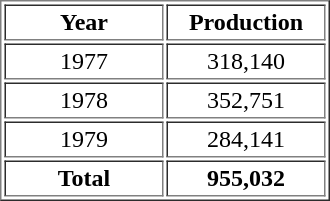<table border="1" cellpadding="2">
<tr>
<td width="100pt" align="center"><strong>Year</strong></td>
<td width="100pt" align="center"><strong>Production</strong></td>
</tr>
<tr>
<td align="center">1977</td>
<td align="center">318,140 </td>
</tr>
<tr>
<td align="center">1978</td>
<td align="center">352,751</td>
</tr>
<tr>
<td align="center">1979</td>
<td align="center">284,141</td>
</tr>
<tr>
<td align="center"><strong>Total</strong></td>
<td align="center"><strong>955,032</strong></td>
</tr>
</table>
